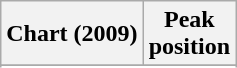<table class ="wikitable sortable">
<tr>
<th>Chart (2009)</th>
<th>Peak<br>position</th>
</tr>
<tr>
</tr>
<tr>
</tr>
<tr>
</tr>
<tr>
</tr>
<tr>
</tr>
</table>
